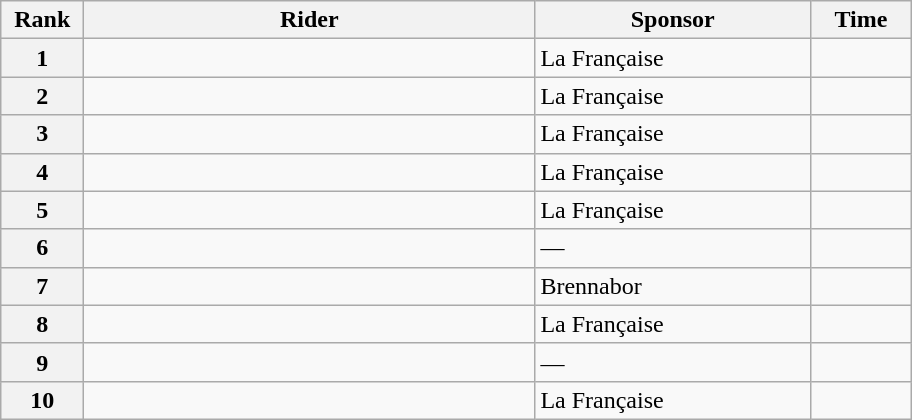<table class="wikitable" style="width:38em; margin-bottom:0px;">
<tr>
<th width=40>Rank</th>
<th width=250>Rider</th>
<th width=150>Sponsor</th>
<th width=50>Time</th>
</tr>
<tr>
<th scope="col">1</th>
<td></td>
<td style="width:100px;">La Française</td>
<td style="text-align:right;"></td>
</tr>
<tr>
<th scope="col">2</th>
<td></td>
<td>La Française</td>
<td style="text-align:right;"></td>
</tr>
<tr>
<th scope="col">3</th>
<td></td>
<td>La Française</td>
<td style="text-align:right;"></td>
</tr>
<tr>
<th scope="col">4</th>
<td></td>
<td>La Française</td>
<td style="text-align:right;"></td>
</tr>
<tr>
<th scope="col">5</th>
<td></td>
<td>La Française</td>
<td style="text-align:right;"></td>
</tr>
<tr>
<th scope="col">6</th>
<td></td>
<td>—</td>
<td style="text-align:right;"></td>
</tr>
<tr>
<th scope="col">7</th>
<td></td>
<td>Brennabor</td>
<td style="text-align:right;"></td>
</tr>
<tr>
<th scope="col">8</th>
<td></td>
<td>La Française</td>
<td style="text-align:right;"></td>
</tr>
<tr>
<th scope="col">9</th>
<td></td>
<td>—</td>
<td style="text-align:right;"></td>
</tr>
<tr>
<th scope="col">10</th>
<td></td>
<td>La Française</td>
<td style="text-align:right;"></td>
</tr>
</table>
